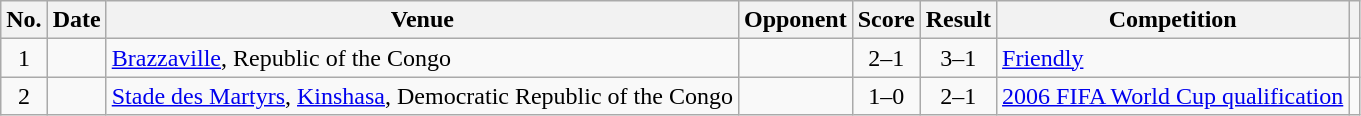<table class="wikitable sortable">
<tr>
<th scope="col">No.</th>
<th scope="col">Date</th>
<th scope="col">Venue</th>
<th scope="col">Opponent</th>
<th scope="col">Score</th>
<th scope="col">Result</th>
<th scope="col">Competition</th>
<th scope="col" class="unsortable"></th>
</tr>
<tr>
<td style="text-align:center">1</td>
<td></td>
<td><a href='#'>Brazzaville</a>, Republic of the Congo</td>
<td></td>
<td style="text-align:center">2–1</td>
<td style="text-align:center">3–1</td>
<td><a href='#'>Friendly</a></td>
<td></td>
</tr>
<tr>
<td style="text-align:center">2</td>
<td></td>
<td><a href='#'>Stade des Martyrs</a>, <a href='#'>Kinshasa</a>, Democratic Republic of the Congo</td>
<td></td>
<td style="text-align:center">1–0</td>
<td style="text-align:center">2–1</td>
<td><a href='#'>2006 FIFA World Cup qualification</a></td>
<td></td>
</tr>
</table>
